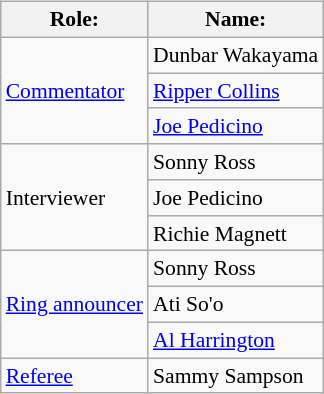<table class=wikitable style="font-size:90%; margin: 0.5em 0 0.5em 1em; float: right; clear: right;">
<tr>
<th>Role:</th>
<th>Name:</th>
</tr>
<tr>
<td rowspan=3><a href='#'>Commentator</a></td>
<td>Dunbar Wakayama</td>
</tr>
<tr>
<td><a href='#'>Ripper Collins</a></td>
</tr>
<tr>
<td><a href='#'>Joe Pedicino</a> </td>
</tr>
<tr>
<td rowspan=3>Interviewer</td>
<td>Sonny Ross</td>
</tr>
<tr>
<td>Joe Pedicino</td>
</tr>
<tr>
<td>Richie Magnett</td>
</tr>
<tr>
<td rowspan=3><a href='#'>Ring announcer</a></td>
<td>Sonny Ross</td>
</tr>
<tr>
<td>Ati So'o</td>
</tr>
<tr>
<td><a href='#'>Al Harrington</a> </td>
</tr>
<tr>
<td rowspan=1><a href='#'>Referee</a></td>
<td>Sammy Sampson</td>
</tr>
</table>
